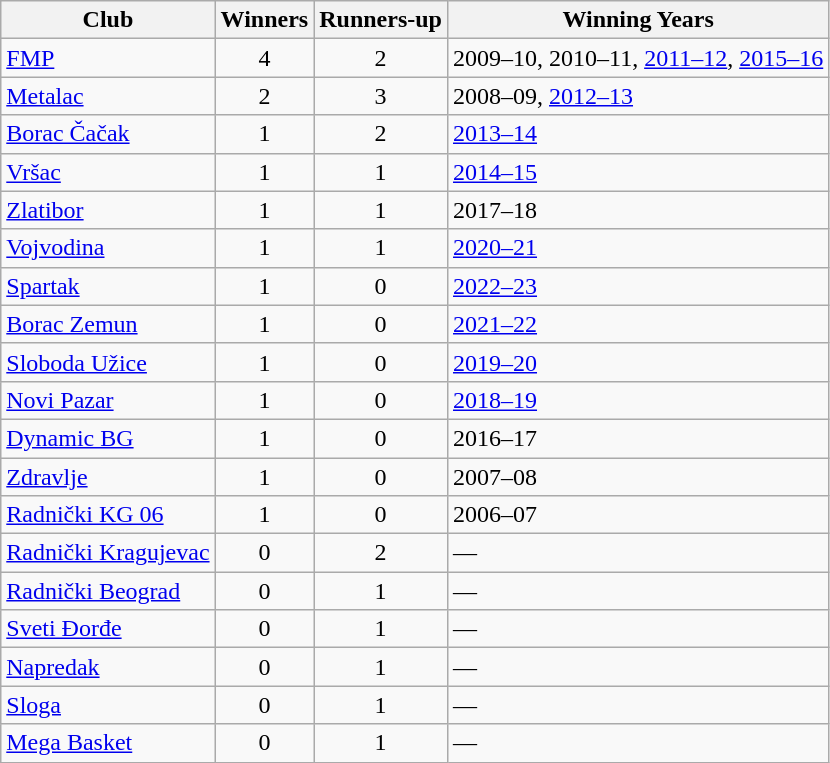<table class="wikitable">
<tr>
<th>Club</th>
<th>Winners</th>
<th>Runners-up</th>
<th>Winning Years</th>
</tr>
<tr>
<td><a href='#'>FMP</a></td>
<td align="center">4</td>
<td align="center">2</td>
<td>2009–10, 2010–11, <a href='#'>2011–12</a>, <a href='#'>2015–16</a></td>
</tr>
<tr>
<td><a href='#'>Metalac</a></td>
<td align="center">2</td>
<td align="center">3</td>
<td>2008–09, <a href='#'>2012–13</a></td>
</tr>
<tr>
<td><a href='#'>Borac Čačak</a></td>
<td align="center">1</td>
<td align="center">2</td>
<td><a href='#'>2013–14</a></td>
</tr>
<tr>
<td><a href='#'>Vršac</a></td>
<td align="center">1</td>
<td align="center">1</td>
<td><a href='#'>2014–15</a></td>
</tr>
<tr>
<td><a href='#'>Zlatibor</a></td>
<td align="center">1</td>
<td align="center">1</td>
<td>2017–18</td>
</tr>
<tr>
<td><a href='#'>Vojvodina</a></td>
<td align="center">1</td>
<td align="center">1</td>
<td><a href='#'>2020–21</a></td>
</tr>
<tr>
<td><a href='#'>Spartak</a></td>
<td align="center">1</td>
<td align="center">0</td>
<td><a href='#'>2022–23</a></td>
</tr>
<tr>
<td><a href='#'>Borac Zemun</a></td>
<td align="center">1</td>
<td align="center">0</td>
<td><a href='#'>2021–22</a></td>
</tr>
<tr>
<td><a href='#'>Sloboda Užice</a></td>
<td align="center">1</td>
<td align="center">0</td>
<td><a href='#'>2019–20</a></td>
</tr>
<tr>
<td><a href='#'>Novi Pazar</a></td>
<td align="center">1</td>
<td align="center">0</td>
<td><a href='#'>2018–19</a></td>
</tr>
<tr>
<td><a href='#'>Dynamic BG</a></td>
<td align="center">1</td>
<td align="center">0</td>
<td>2016–17</td>
</tr>
<tr>
<td><a href='#'>Zdravlje</a></td>
<td align="center">1</td>
<td align="center">0</td>
<td>2007–08</td>
</tr>
<tr>
<td><a href='#'>Radnički KG 06</a></td>
<td align="center">1</td>
<td align="center">0</td>
<td>2006–07</td>
</tr>
<tr>
<td><a href='#'>Radnički Kragujevac</a></td>
<td align="center">0</td>
<td align="center">2</td>
<td>—</td>
</tr>
<tr>
<td><a href='#'>Radnički Beograd</a></td>
<td align="center">0</td>
<td align="center">1</td>
<td>—</td>
</tr>
<tr>
<td><a href='#'>Sveti Đorđe</a></td>
<td align="center">0</td>
<td align="center">1</td>
<td>—</td>
</tr>
<tr>
<td><a href='#'>Napredak</a></td>
<td align="center">0</td>
<td align="center">1</td>
<td>—</td>
</tr>
<tr>
<td><a href='#'>Sloga</a></td>
<td align="center">0</td>
<td align="center">1</td>
<td>—</td>
</tr>
<tr>
<td><a href='#'>Mega Basket</a></td>
<td align="center">0</td>
<td align="center">1</td>
<td>—</td>
</tr>
</table>
